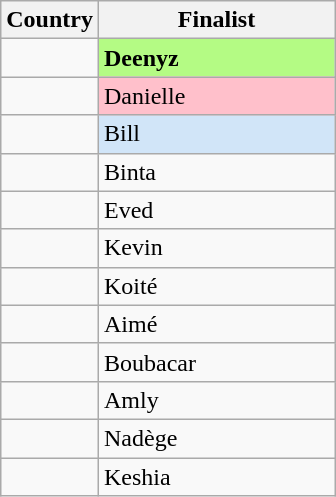<table class="wikitable">
<tr>
<th>Country</th>
<th>Finalist</th>
</tr>
<tr>
<td></td>
<td style="background:#B4FB84; width:150px;"><strong>Deenyz</strong></td>
</tr>
<tr>
<td></td>
<td style="background:pink; width:150px;">Danielle</td>
</tr>
<tr>
<td></td>
<td style="background:#d1e5f8; width:150px;">Bill</td>
</tr>
<tr>
<td></td>
<td>Binta</td>
</tr>
<tr>
<td></td>
<td>Eved</td>
</tr>
<tr>
<td></td>
<td>Kevin</td>
</tr>
<tr>
<td></td>
<td>Koité</td>
</tr>
<tr>
<td></td>
<td>Aimé</td>
</tr>
<tr>
<td></td>
<td>Boubacar</td>
</tr>
<tr>
<td></td>
<td>Amly</td>
</tr>
<tr>
<td></td>
<td>Nadège</td>
</tr>
<tr>
<td></td>
<td>Keshia</td>
</tr>
</table>
